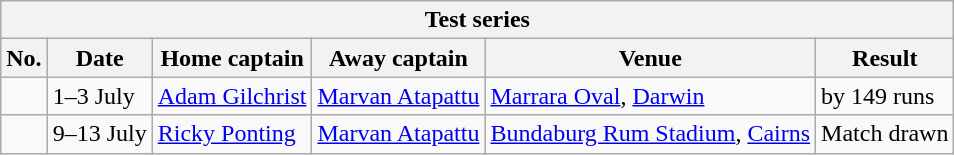<table class="wikitable">
<tr>
<th colspan="6">Test series</th>
</tr>
<tr>
<th>No.</th>
<th>Date</th>
<th>Home captain</th>
<th>Away captain</th>
<th>Venue</th>
<th>Result</th>
</tr>
<tr>
<td></td>
<td>1–3 July</td>
<td><a href='#'>Adam Gilchrist</a></td>
<td><a href='#'>Marvan Atapattu</a></td>
<td><a href='#'>Marrara Oval</a>, <a href='#'>Darwin</a></td>
<td> by 149 runs</td>
</tr>
<tr>
<td></td>
<td>9–13 July</td>
<td><a href='#'>Ricky Ponting</a></td>
<td><a href='#'>Marvan Atapattu</a></td>
<td><a href='#'>Bundaburg Rum Stadium</a>, <a href='#'>Cairns</a></td>
<td>Match drawn</td>
</tr>
</table>
